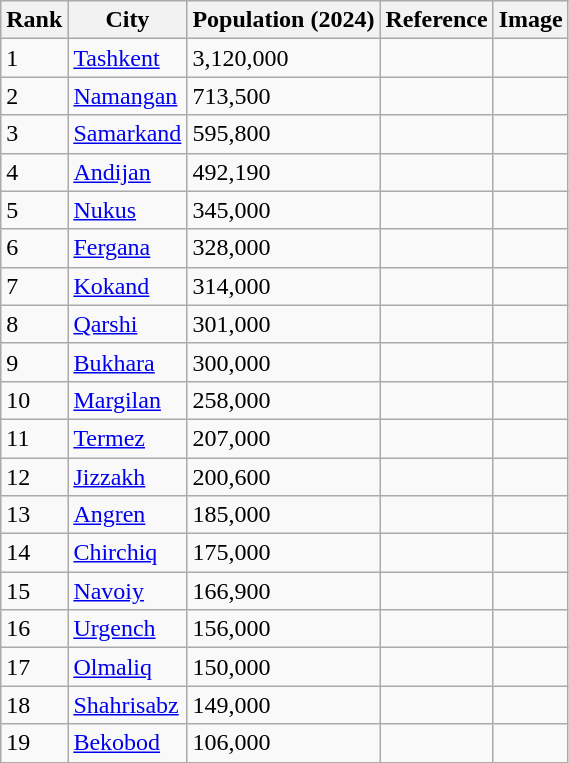<table class="wikitable sortable">
<tr>
<th>Rank</th>
<th>City</th>
<th>Population (2024)</th>
<th>Reference</th>
<th>Image</th>
</tr>
<tr>
<td>1</td>
<td><a href='#'>Tashkent</a></td>
<td>3,120,000</td>
<td></td>
<td></td>
</tr>
<tr>
<td>2</td>
<td><a href='#'>Namangan</a></td>
<td>713,500</td>
<td></td>
<td></td>
</tr>
<tr>
<td>3</td>
<td><a href='#'>Samarkand</a></td>
<td>595,800</td>
<td></td>
<td></td>
</tr>
<tr>
<td>4</td>
<td><a href='#'>Andijan</a></td>
<td>492,190</td>
<td></td>
<td></td>
</tr>
<tr>
<td>5</td>
<td><a href='#'>Nukus</a></td>
<td>345,000</td>
<td></td>
<td></td>
</tr>
<tr>
<td>6</td>
<td><a href='#'>Fergana</a></td>
<td>328,000</td>
<td></td>
<td></td>
</tr>
<tr>
<td>7</td>
<td><a href='#'>Kokand</a></td>
<td>314,000</td>
<td></td>
<td></td>
</tr>
<tr>
<td>8</td>
<td><a href='#'>Qarshi</a></td>
<td>301,000</td>
<td></td>
<td></td>
</tr>
<tr>
<td>9</td>
<td><a href='#'>Bukhara</a></td>
<td>300,000</td>
<td></td>
<td></td>
</tr>
<tr>
<td>10</td>
<td><a href='#'>Margilan</a></td>
<td>258,000</td>
<td></td>
<td></td>
</tr>
<tr>
<td>11</td>
<td><a href='#'>Termez</a></td>
<td>207,000</td>
<td></td>
<td></td>
</tr>
<tr>
<td>12</td>
<td><a href='#'>Jizzakh</a></td>
<td>200,600</td>
<td></td>
<td></td>
</tr>
<tr>
<td>13</td>
<td><a href='#'>Angren</a></td>
<td>185,000</td>
<td></td>
<td></td>
</tr>
<tr>
<td>14</td>
<td><a href='#'>Chirchiq</a></td>
<td>175,000</td>
<td></td>
<td></td>
</tr>
<tr>
<td>15</td>
<td><a href='#'>Navoiy</a></td>
<td>166,900</td>
<td></td>
<td></td>
</tr>
<tr>
<td>16</td>
<td><a href='#'>Urgench</a></td>
<td>156,000</td>
<td></td>
<td></td>
</tr>
<tr>
<td>17</td>
<td><a href='#'>Olmaliq</a></td>
<td>150,000</td>
<td></td>
<td></td>
</tr>
<tr>
<td>18</td>
<td><a href='#'>Shahrisabz</a></td>
<td>149,000</td>
<td></td>
<td></td>
</tr>
<tr>
<td>19</td>
<td><a href='#'>Bekobod</a></td>
<td>106,000</td>
<td></td>
<td></td>
</tr>
</table>
